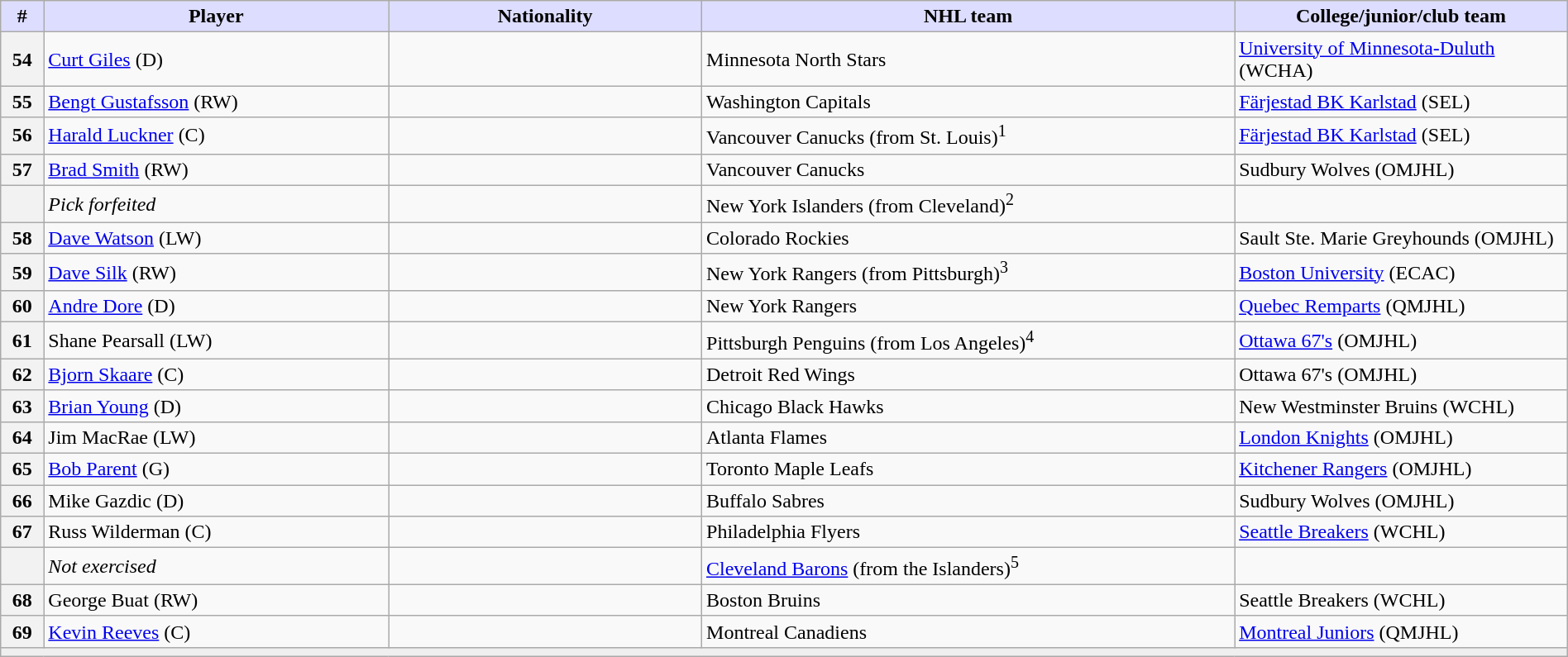<table class="wikitable" style="width: 100%">
<tr>
<th style="background:#ddf; width:2.75%;">#</th>
<th style="background:#ddf; width:22.0%;">Player</th>
<th style="background:#ddf; width:20.0%;">Nationality</th>
<th style="background:#ddf; width:34.0%;">NHL team</th>
<th style="background:#ddf; width:100.0%;">College/junior/club team</th>
</tr>
<tr>
<th>54</th>
<td><a href='#'>Curt Giles</a> (D)</td>
<td></td>
<td>Minnesota North Stars</td>
<td><a href='#'>University of Minnesota-Duluth</a> (WCHA)</td>
</tr>
<tr>
<th>55</th>
<td><a href='#'>Bengt Gustafsson</a> (RW)</td>
<td></td>
<td>Washington Capitals</td>
<td><a href='#'>Färjestad BK Karlstad</a> (SEL)</td>
</tr>
<tr>
<th>56</th>
<td><a href='#'>Harald Luckner</a> (C)</td>
<td></td>
<td>Vancouver Canucks (from St. Louis)<sup>1</sup></td>
<td><a href='#'>Färjestad BK Karlstad</a> (SEL)</td>
</tr>
<tr>
<th>57</th>
<td><a href='#'>Brad Smith</a> (RW)</td>
<td></td>
<td>Vancouver Canucks</td>
<td>Sudbury Wolves (OMJHL)</td>
</tr>
<tr>
<th></th>
<td><em>Pick forfeited</em></td>
<td></td>
<td>New York Islanders (from Cleveland)<sup>2</sup></td>
<td></td>
</tr>
<tr>
<th>58</th>
<td><a href='#'>Dave Watson</a> (LW)</td>
<td></td>
<td>Colorado Rockies</td>
<td>Sault Ste. Marie Greyhounds (OMJHL)</td>
</tr>
<tr>
<th>59</th>
<td><a href='#'>Dave Silk</a> (RW)</td>
<td></td>
<td>New York Rangers (from Pittsburgh)<sup>3</sup></td>
<td><a href='#'>Boston University</a> (ECAC)</td>
</tr>
<tr>
<th>60</th>
<td><a href='#'>Andre Dore</a> (D)</td>
<td></td>
<td>New York Rangers</td>
<td><a href='#'>Quebec Remparts</a> (QMJHL)</td>
</tr>
<tr>
<th>61</th>
<td>Shane Pearsall (LW)</td>
<td></td>
<td>Pittsburgh Penguins (from Los Angeles)<sup>4</sup></td>
<td><a href='#'>Ottawa 67's</a> (OMJHL)</td>
</tr>
<tr>
<th>62</th>
<td><a href='#'>Bjorn Skaare</a> (C)</td>
<td></td>
<td>Detroit Red Wings</td>
<td>Ottawa 67's (OMJHL)</td>
</tr>
<tr>
<th>63</th>
<td><a href='#'>Brian Young</a> (D)</td>
<td></td>
<td>Chicago Black Hawks</td>
<td>New Westminster Bruins (WCHL)</td>
</tr>
<tr>
<th>64</th>
<td>Jim MacRae (LW)</td>
<td></td>
<td>Atlanta Flames</td>
<td><a href='#'>London Knights</a> (OMJHL)</td>
</tr>
<tr>
<th>65</th>
<td><a href='#'>Bob Parent</a> (G)</td>
<td></td>
<td>Toronto Maple Leafs</td>
<td><a href='#'>Kitchener Rangers</a> (OMJHL)</td>
</tr>
<tr>
<th>66</th>
<td>Mike Gazdic (D)</td>
<td></td>
<td>Buffalo Sabres</td>
<td>Sudbury Wolves (OMJHL)</td>
</tr>
<tr>
<th>67</th>
<td>Russ Wilderman (C)</td>
<td></td>
<td>Philadelphia Flyers</td>
<td><a href='#'>Seattle Breakers</a> (WCHL)</td>
</tr>
<tr>
<th></th>
<td><em>Not exercised</em></td>
<td></td>
<td><a href='#'>Cleveland Barons</a> (from the Islanders)<sup>5</sup></td>
<td></td>
</tr>
<tr>
<th>68</th>
<td>George Buat (RW)</td>
<td></td>
<td>Boston Bruins</td>
<td>Seattle Breakers (WCHL)</td>
</tr>
<tr>
<th>69</th>
<td><a href='#'>Kevin Reeves</a> (C)</td>
<td></td>
<td>Montreal Canadiens</td>
<td><a href='#'>Montreal Juniors</a> (QMJHL)</td>
</tr>
<tr>
<td align=center colspan="6" bgcolor="#efefef"></td>
</tr>
</table>
